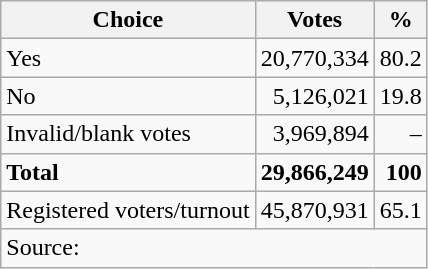<table class=wikitable style=text-align:right>
<tr>
<th>Choice</th>
<th>Votes</th>
<th>%</th>
</tr>
<tr>
<td align=left> Yes</td>
<td>20,770,334</td>
<td>80.2</td>
</tr>
<tr>
<td align=left>No</td>
<td>5,126,021</td>
<td>19.8</td>
</tr>
<tr>
<td align=left>Invalid/blank votes</td>
<td>3,969,894</td>
<td>–</td>
</tr>
<tr>
<td align=left><strong>Total</strong></td>
<td><strong>29,866,249</strong></td>
<td><strong>100</strong></td>
</tr>
<tr>
<td align=left>Registered voters/turnout</td>
<td>45,870,931</td>
<td>65.1</td>
</tr>
<tr>
<td align=left colspan=3>Source: </td>
</tr>
</table>
